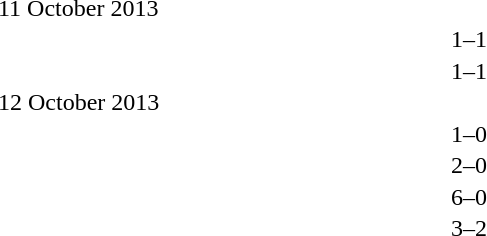<table style="width:50%;" cellspacing="1">
<tr>
<th width=25%></th>
<th width=10%></th>
<th width=25%></th>
</tr>
<tr>
<td>11 October 2013</td>
</tr>
<tr>
<td align=right></td>
<td align=center>1–1</td>
<td></td>
</tr>
<tr>
<td align=right></td>
<td align=center>1–1</td>
<td></td>
</tr>
<tr>
<td>12 October 2013</td>
</tr>
<tr>
<td align=right></td>
<td align=center>1–0</td>
<td></td>
</tr>
<tr>
<td align=right></td>
<td align=center>2–0</td>
<td></td>
</tr>
<tr>
<td align=right></td>
<td align=center>6–0</td>
<td></td>
</tr>
<tr>
<td align=right></td>
<td align=center>3–2</td>
<td></td>
</tr>
</table>
